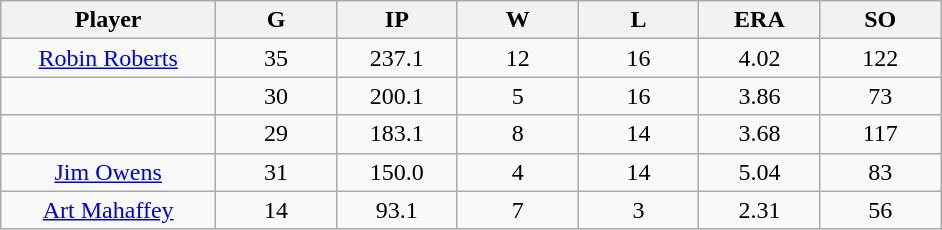<table class="wikitable sortable">
<tr>
<th bgcolor="#DDDDFF" width="16%">Player</th>
<th bgcolor="#DDDDFF" width="9%">G</th>
<th bgcolor="#DDDDFF" width="9%">IP</th>
<th bgcolor="#DDDDFF" width="9%">W</th>
<th bgcolor="#DDDDFF" width="9%">L</th>
<th bgcolor="#DDDDFF" width="9%">ERA</th>
<th bgcolor="#DDDDFF" width="9%">SO</th>
</tr>
<tr align="center">
<td><a href='#'>Robin Roberts</a></td>
<td>35</td>
<td>237.1</td>
<td>12</td>
<td>16</td>
<td>4.02</td>
<td>122</td>
</tr>
<tr align=center>
<td></td>
<td>30</td>
<td>200.1</td>
<td>5</td>
<td>16</td>
<td>3.86</td>
<td>73</td>
</tr>
<tr align="center">
<td></td>
<td>29</td>
<td>183.1</td>
<td>8</td>
<td>14</td>
<td>3.68</td>
<td>117</td>
</tr>
<tr align="center">
<td><a href='#'>Jim Owens</a></td>
<td>31</td>
<td>150.0</td>
<td>4</td>
<td>14</td>
<td>5.04</td>
<td>83</td>
</tr>
<tr align=center>
<td><a href='#'>Art Mahaffey</a></td>
<td>14</td>
<td>93.1</td>
<td>7</td>
<td>3</td>
<td>2.31</td>
<td>56</td>
</tr>
</table>
